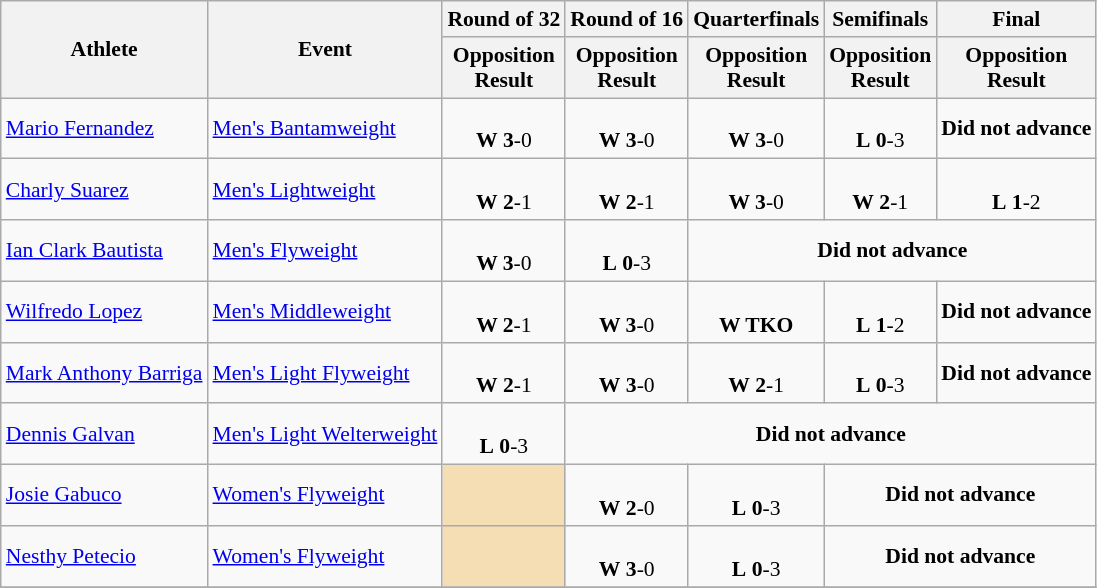<table class=wikitable style="font-size:90%">
<tr>
<th rowspan=2>Athlete</th>
<th rowspan=2>Event</th>
<th>Round of 32</th>
<th>Round of 16</th>
<th>Quarterfinals</th>
<th>Semifinals</th>
<th>Final</th>
</tr>
<tr>
<th>Opposition<br>Result</th>
<th>Opposition<br>Result</th>
<th>Opposition<br>Result</th>
<th>Opposition<br>Result</th>
<th>Opposition<br>Result</th>
</tr>
<tr>
<td><a href='#'>Mario Fernandez</a></td>
<td><a href='#'>Men's Bantamweight</a></td>
<td align=center><br> <strong>W</strong> <strong>3</strong>-0</td>
<td align=center><br> <strong>W</strong> <strong>3</strong>-0</td>
<td align=center><br> <strong>W</strong> <strong>3</strong>-0</td>
<td align=center><br> <strong>L</strong> <strong>0</strong>-3 <br> </td>
<td align=center colspan=2><strong>Did not advance</strong></td>
</tr>
<tr>
<td><a href='#'>Charly Suarez</a></td>
<td><a href='#'>Men's Lightweight</a></td>
<td align=center><br> <strong>W</strong> <strong>2</strong>-1</td>
<td align=center><br> <strong>W</strong> <strong>2</strong>-1</td>
<td align=center><br> <strong>W 3</strong>-0</td>
<td align=center><br> <strong>W</strong> <strong>2</strong>-1</td>
<td align=center><br> <strong>L</strong> <strong>1</strong>-2 <br> </td>
</tr>
<tr>
<td><a href='#'>Ian Clark Bautista</a></td>
<td><a href='#'>Men's Flyweight</a></td>
<td align=center><br> <strong>W 3</strong>-0</td>
<td align=center><br> <strong>L</strong> <strong>0</strong>-3</td>
<td align=center colspan=3><strong>Did not advance</strong></td>
</tr>
<tr>
<td><a href='#'>Wilfredo Lopez</a></td>
<td><a href='#'>Men's Middleweight</a></td>
<td align=center><br> <strong>W 2</strong>-1</td>
<td align=center><br> <strong>W 3</strong>-0</td>
<td align=center><br><strong>W TKO</strong></td>
<td align=center><br> <strong>L</strong> <strong>1</strong>-2 <br> </td>
<td align=center colspan=2><strong>Did not advance</strong></td>
</tr>
<tr>
<td><a href='#'>Mark Anthony Barriga</a></td>
<td><a href='#'>Men's Light Flyweight</a></td>
<td align=center><br> <strong>W</strong> <strong>2</strong>-1</td>
<td align=center><br> <strong>W</strong> <strong>3</strong>-0</td>
<td align=center><br> <strong>W</strong> <strong>2</strong>-1</td>
<td align=center><br> <strong>L</strong> <strong>0</strong>-3 <br> </td>
<td align=center colspan=2><strong>Did not advance</strong></td>
</tr>
<tr>
<td><a href='#'>Dennis Galvan</a></td>
<td><a href='#'>Men's Light Welterweight</a></td>
<td align=center><br> <strong>L</strong> <strong>0</strong>-3</td>
<td colspan=4 align=center><strong>Did not advance</strong></td>
</tr>
<tr>
<td><a href='#'>Josie Gabuco</a></td>
<td><a href='#'>Women's Flyweight</a></td>
<td style="text-align:center; background:wheat;"></td>
<td align=center><br> <strong>W</strong> <strong>2</strong>-0</td>
<td align=center><br> <strong>L</strong> <strong>0</strong>-3</td>
<td align=center colspan=2><strong>Did not advance</strong></td>
</tr>
<tr>
<td><a href='#'>Nesthy Petecio</a></td>
<td><a href='#'>Women's Flyweight</a></td>
<td style="text-align:center; background:wheat;"></td>
<td align=center><br> <strong>W</strong> <strong>3</strong>-0</td>
<td align=center><br> <strong>L</strong> <strong>0</strong>-3</td>
<td align=center colspan=2><strong>Did not advance</strong></td>
</tr>
<tr>
</tr>
</table>
